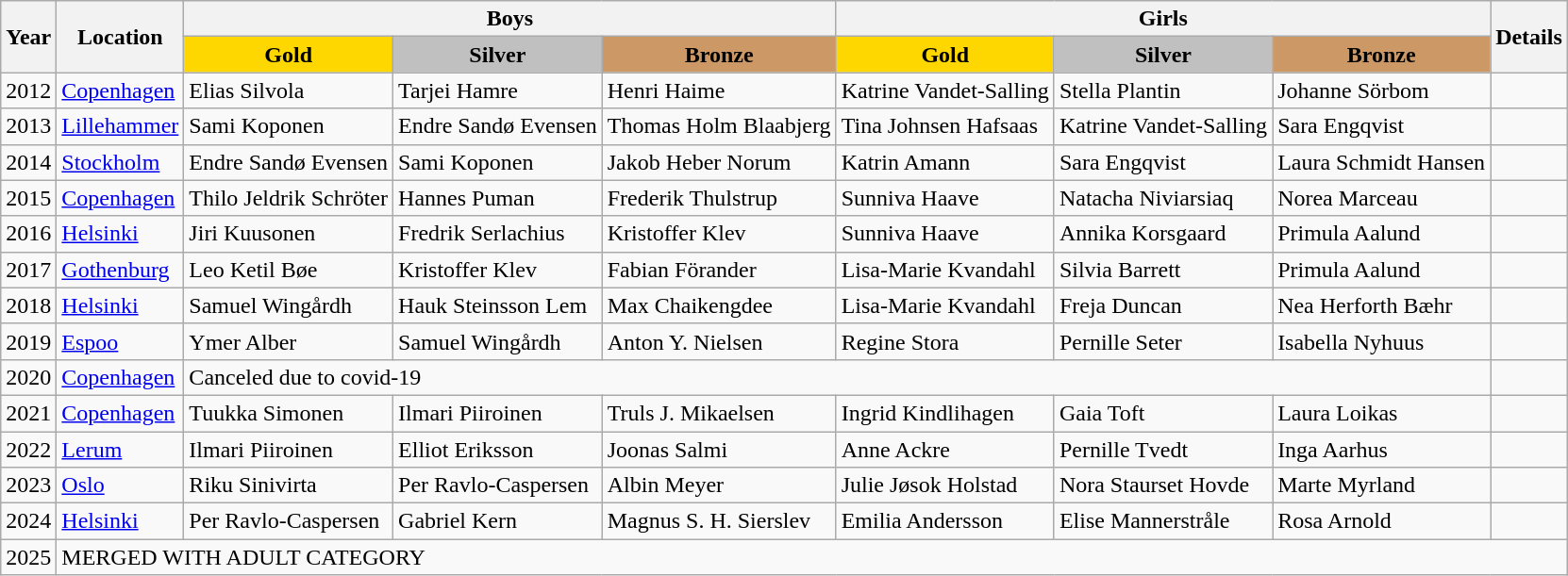<table class="wikitable">
<tr>
<th rowspan="2">Year</th>
<th rowspan="2">Location</th>
<th colspan="3">Boys</th>
<th colspan="3">Girls</th>
<th rowspan="2">Details</th>
</tr>
<tr style="text-align:center;">
<td bgcolor="gold"><strong>Gold</strong></td>
<td bgcolor="silver"><strong>Silver</strong></td>
<td bgcolor="cc9966"><strong>Bronze</strong></td>
<td bgcolor="gold"><strong>Gold</strong></td>
<td bgcolor="silver"><strong>Silver</strong></td>
<td bgcolor="cc9966"><strong>Bronze</strong></td>
</tr>
<tr>
<td>2012</td>
<td> <a href='#'>Copenhagen</a></td>
<td> Elias Silvola</td>
<td> Tarjei Hamre</td>
<td> Henri Haime</td>
<td> Katrine Vandet-Salling</td>
<td> Stella Plantin</td>
<td> Johanne Sörbom</td>
<td></td>
</tr>
<tr>
<td>2013</td>
<td> <a href='#'>Lillehammer</a></td>
<td> Sami Koponen</td>
<td> Endre Sandø Evensen</td>
<td> Thomas Holm Blaabjerg</td>
<td> Tina Johnsen Hafsaas</td>
<td> Katrine Vandet-Salling</td>
<td> Sara Engqvist</td>
<td></td>
</tr>
<tr>
<td>2014</td>
<td> <a href='#'>Stockholm</a></td>
<td> Endre Sandø Evensen</td>
<td> Sami Koponen</td>
<td> Jakob Heber Norum</td>
<td> Katrin Amann</td>
<td> Sara Engqvist</td>
<td> Laura Schmidt Hansen</td>
<td></td>
</tr>
<tr>
<td>2015</td>
<td> <a href='#'>Copenhagen</a></td>
<td> Thilo Jeldrik Schröter</td>
<td> Hannes Puman</td>
<td> Frederik Thulstrup</td>
<td> Sunniva Haave</td>
<td> Natacha Niviarsiaq</td>
<td> Norea Marceau</td>
<td></td>
</tr>
<tr>
<td>2016</td>
<td> <a href='#'>Helsinki</a></td>
<td> Jiri Kuusonen</td>
<td> Fredrik Serlachius</td>
<td> Kristoffer Klev</td>
<td> Sunniva Haave</td>
<td> Annika Korsgaard</td>
<td> Primula Aalund</td>
<td></td>
</tr>
<tr>
<td>2017</td>
<td> <a href='#'>Gothenburg</a></td>
<td> Leo Ketil Bøe</td>
<td> Kristoffer Klev</td>
<td> Fabian Förander</td>
<td> Lisa-Marie Kvandahl</td>
<td> Silvia Barrett</td>
<td> Primula Aalund</td>
<td></td>
</tr>
<tr>
<td>2018</td>
<td> <a href='#'>Helsinki</a></td>
<td> Samuel Wingårdh</td>
<td> Hauk Steinsson Lem</td>
<td> Max Chaikengdee</td>
<td> Lisa-Marie Kvandahl</td>
<td> Freja Duncan</td>
<td> Nea Herforth Bæhr</td>
<td></td>
</tr>
<tr>
<td>2019</td>
<td> <a href='#'>Espoo</a></td>
<td> Ymer Alber</td>
<td> Samuel Wingårdh</td>
<td> Anton Y. Nielsen</td>
<td> Regine Stora</td>
<td> Pernille Seter</td>
<td> Isabella Nyhuus</td>
<td></td>
</tr>
<tr>
<td>2020</td>
<td> <a href='#'>Copenhagen</a></td>
<td colspan="6">Canceled due to covid-19</td>
<td></td>
</tr>
<tr>
<td>2021</td>
<td> <a href='#'>Copenhagen</a></td>
<td> Tuukka Simonen</td>
<td> Ilmari Piiroinen</td>
<td> Truls J. Mikaelsen</td>
<td> Ingrid Kindlihagen</td>
<td> Gaia Toft</td>
<td> Laura Loikas</td>
<td></td>
</tr>
<tr>
<td>2022</td>
<td> <a href='#'>Lerum</a></td>
<td> Ilmari Piiroinen</td>
<td> Elliot Eriksson</td>
<td> Joonas Salmi</td>
<td> Anne Ackre</td>
<td> Pernille Tvedt</td>
<td> Inga Aarhus</td>
<td></td>
</tr>
<tr>
<td>2023</td>
<td> <a href='#'>Oslo</a></td>
<td> Riku Sinivirta</td>
<td> Per Ravlo-Caspersen</td>
<td> Albin Meyer</td>
<td> Julie Jøsok Holstad</td>
<td> Nora Staurset Hovde</td>
<td> Marte Myrland</td>
<td></td>
</tr>
<tr>
<td>2024</td>
<td> <a href='#'>Helsinki</a></td>
<td> Per Ravlo-Caspersen</td>
<td> Gabriel Kern</td>
<td> Magnus S. H. Sierslev</td>
<td> Emilia Andersson</td>
<td> Elise Mannerstråle</td>
<td> Rosa Arnold</td>
<td></td>
</tr>
<tr>
<td>2025</td>
<td colspan="8">MERGED WITH ADULT CATEGORY</td>
</tr>
</table>
